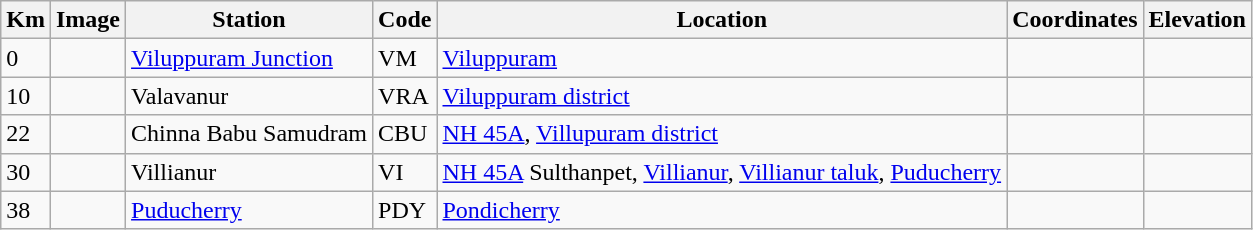<table class="wikitable">
<tr>
<th>Km</th>
<th>Image</th>
<th>Station</th>
<th>Code</th>
<th>Location</th>
<th>Coordinates</th>
<th>Elevation</th>
</tr>
<tr valign="top">
<td>0</td>
<td></td>
<td><a href='#'>Viluppuram Junction</a></td>
<td>VM</td>
<td><a href='#'>Viluppuram</a></td>
<td></td>
<td></td>
</tr>
<tr>
<td>10</td>
<td></td>
<td>Valavanur</td>
<td>VRA</td>
<td><a href='#'>Viluppuram district</a></td>
<td></td>
<td></td>
</tr>
<tr>
<td>22</td>
<td></td>
<td>Chinna Babu Samudram</td>
<td>CBU</td>
<td><a href='#'>NH 45A</a>, <a href='#'>Villupuram district</a></td>
<td></td>
<td></td>
</tr>
<tr>
<td>30</td>
<td></td>
<td>Villianur</td>
<td>VI</td>
<td><a href='#'>NH 45A</a> Sulthanpet, <a href='#'>Villianur</a>, <a href='#'>Villianur taluk</a>, <a href='#'>Puducherry</a></td>
<td></td>
<td></td>
</tr>
<tr>
<td>38</td>
<td></td>
<td><a href='#'>Puducherry</a></td>
<td>PDY</td>
<td><a href='#'>Pondicherry</a></td>
<td></td>
<td></td>
</tr>
</table>
